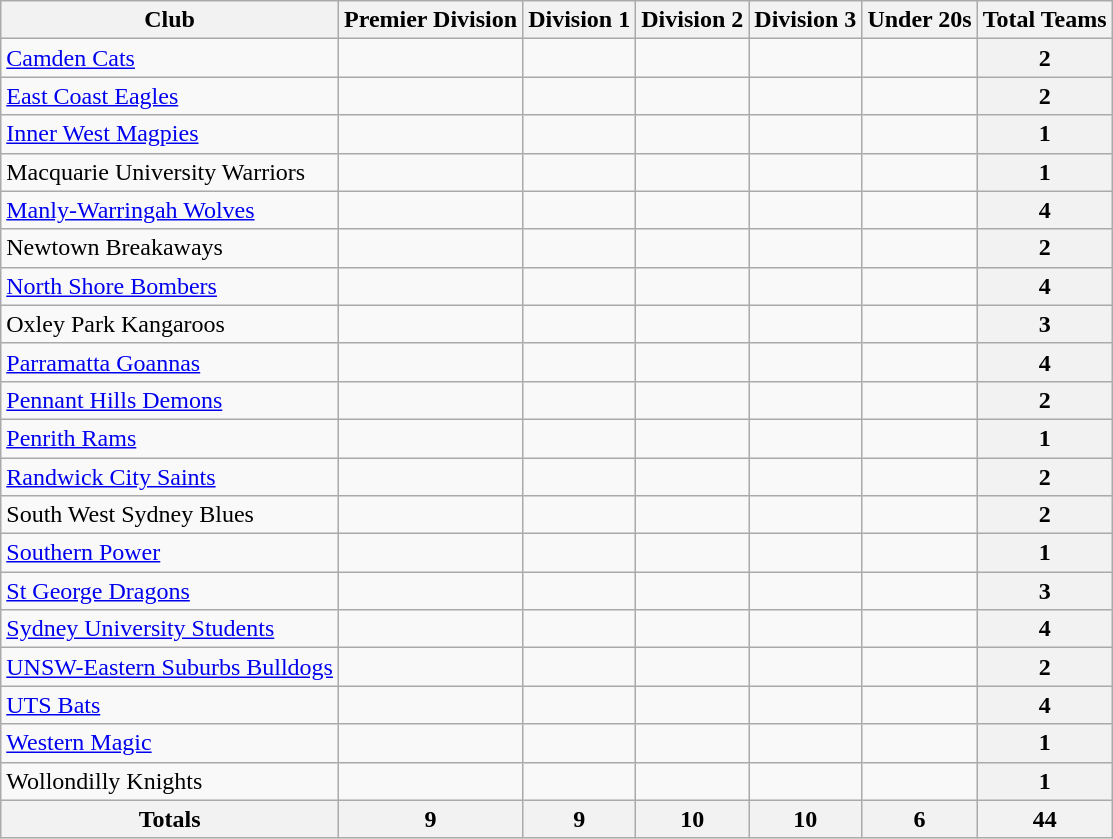<table class="wikitable sortable">
<tr>
<th>Club</th>
<th>Premier Division</th>
<th>Division 1</th>
<th>Division 2</th>
<th>Division 3</th>
<th>Under 20s</th>
<th>Total Teams</th>
</tr>
<tr>
<td><a href='#'>Camden Cats</a></td>
<td></td>
<td></td>
<td></td>
<td></td>
<td></td>
<th>2</th>
</tr>
<tr>
<td><a href='#'>East Coast Eagles</a></td>
<td></td>
<td></td>
<td></td>
<td></td>
<td></td>
<th>2</th>
</tr>
<tr>
<td><a href='#'>Inner West Magpies</a></td>
<td></td>
<td></td>
<td></td>
<td></td>
<td></td>
<th>1</th>
</tr>
<tr>
<td>Macquarie University Warriors</td>
<td></td>
<td></td>
<td></td>
<td></td>
<td></td>
<th>1</th>
</tr>
<tr>
<td><a href='#'>Manly-Warringah Wolves</a></td>
<td></td>
<td></td>
<td></td>
<td></td>
<td></td>
<th>4</th>
</tr>
<tr>
<td>Newtown Breakaways</td>
<td></td>
<td></td>
<td></td>
<td></td>
<td></td>
<th>2</th>
</tr>
<tr>
<td><a href='#'>North Shore Bombers</a></td>
<td></td>
<td></td>
<td></td>
<td></td>
<td></td>
<th>4</th>
</tr>
<tr>
<td>Oxley Park Kangaroos</td>
<td></td>
<td></td>
<td></td>
<td></td>
<td></td>
<th>3</th>
</tr>
<tr>
<td><a href='#'>Parramatta Goannas</a></td>
<td></td>
<td></td>
<td></td>
<td></td>
<td></td>
<th>4</th>
</tr>
<tr>
<td><a href='#'>Pennant Hills Demons</a></td>
<td></td>
<td></td>
<td></td>
<td></td>
<td></td>
<th>2</th>
</tr>
<tr>
<td><a href='#'>Penrith Rams</a></td>
<td></td>
<td></td>
<td></td>
<td></td>
<td></td>
<th>1</th>
</tr>
<tr>
<td><a href='#'>Randwick City Saints</a></td>
<td></td>
<td></td>
<td></td>
<td></td>
<td></td>
<th>2</th>
</tr>
<tr>
<td>South West Sydney Blues</td>
<td></td>
<td></td>
<td></td>
<td></td>
<td></td>
<th>2</th>
</tr>
<tr>
<td><a href='#'>Southern Power</a></td>
<td></td>
<td></td>
<td></td>
<td></td>
<td></td>
<th>1</th>
</tr>
<tr>
<td><a href='#'>St George Dragons</a></td>
<td></td>
<td></td>
<td></td>
<td></td>
<td></td>
<th>3</th>
</tr>
<tr>
<td><a href='#'>Sydney University Students</a></td>
<td></td>
<td></td>
<td></td>
<td></td>
<td></td>
<th>4</th>
</tr>
<tr>
<td><a href='#'>UNSW-Eastern Suburbs Bulldogs</a></td>
<td></td>
<td></td>
<td></td>
<td></td>
<td></td>
<th>2</th>
</tr>
<tr>
<td><a href='#'>UTS Bats</a></td>
<td></td>
<td></td>
<td></td>
<td></td>
<td></td>
<th>4</th>
</tr>
<tr>
<td><a href='#'>Western Magic</a></td>
<td></td>
<td></td>
<td></td>
<td></td>
<td></td>
<th>1</th>
</tr>
<tr>
<td>Wollondilly Knights</td>
<td></td>
<td></td>
<td></td>
<td></td>
<td></td>
<th>1</th>
</tr>
<tr>
<th>Totals</th>
<th>9</th>
<th>9</th>
<th>10</th>
<th>10</th>
<th>6</th>
<th>44</th>
</tr>
</table>
